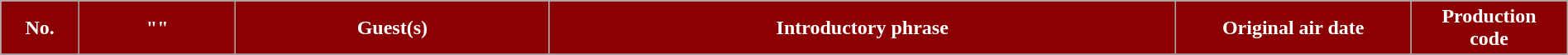<table class="wikitable plainrowheaders" style="width:100%; margin:auto;">
<tr>
<th style="background-color: #8B0000; color:#ffffff" width=5%><abbr>No.</abbr></th>
<th style="background-color: #8B0000; color:#ffffff" width=10%>"<a href='#'></a>"</th>
<th style="background-color: #8B0000; color:#ffffff" width=20%>Guest(s)</th>
<th style="background-color: #8B0000; color:#ffffff" width=40%>Introductory phrase</th>
<th style="background-color: #8B0000; color:#ffffff" width=15%>Original air date</th>
<th style="background-color: #8B0000; color:#ffffff" width=10%>Production <br> code</th>
</tr>
<tr>
</tr>
</table>
